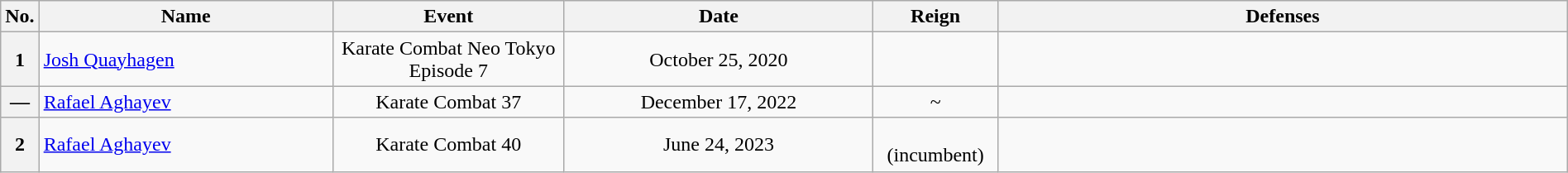<table class="wikitable" width=100%>
<tr>
<th width=1%>No.</th>
<th width=19%>Name</th>
<th width=15%>Event</th>
<th width=20%>Date</th>
<th width=8%>Reign</th>
<th width=45%>Defenses</th>
</tr>
<tr>
<th>1</th>
<td align=left> <a href='#'>Josh Quayhagen</a> <br></td>
<td align=center>Karate Combat Neo Tokyo Episode 7<br></td>
<td align=center>October 25, 2020</td>
<td align=center></td>
<td></td>
</tr>
<tr>
<th>—</th>
<td align=left> <a href='#'>Rafael Aghayev</a> <br></td>
<td align=center>Karate Combat 37<br></td>
<td align=center>December 17, 2022</td>
<td align=center>~</td>
<td></td>
</tr>
<tr>
<th>2</th>
<td align=left> <a href='#'>Rafael Aghayev</a> <br></td>
<td align=center>Karate Combat 40<br></td>
<td align=center>June 24, 2023</td>
<td align=center><br>(incumbent)<br></td>
<td></td>
</tr>
</table>
